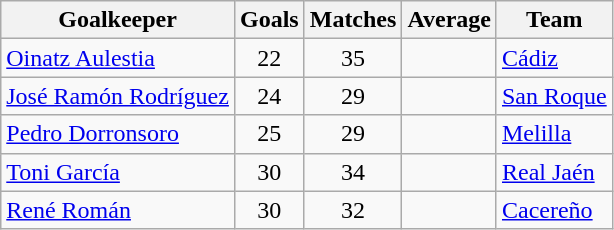<table class="wikitable sortable">
<tr>
<th>Goalkeeper</th>
<th>Goals</th>
<th>Matches</th>
<th>Average</th>
<th>Team</th>
</tr>
<tr>
<td> <a href='#'>Oinatz Aulestia</a></td>
<td align=center>22</td>
<td align=center>35</td>
<td align=center></td>
<td><a href='#'>Cádiz</a></td>
</tr>
<tr>
<td> <a href='#'>José Ramón Rodríguez</a></td>
<td align=center>24</td>
<td align=center>29</td>
<td align=center></td>
<td><a href='#'>San Roque</a></td>
</tr>
<tr>
<td> <a href='#'>Pedro Dorronsoro</a></td>
<td align=center>25</td>
<td align=center>29</td>
<td align=center></td>
<td><a href='#'>Melilla</a></td>
</tr>
<tr>
<td> <a href='#'>Toni García</a></td>
<td align=center>30</td>
<td align=center>34</td>
<td align=center></td>
<td><a href='#'>Real Jaén</a></td>
</tr>
<tr>
<td> <a href='#'>René Román</a></td>
<td align=center>30</td>
<td align=center>32</td>
<td align=center></td>
<td><a href='#'>Cacereño</a></td>
</tr>
</table>
